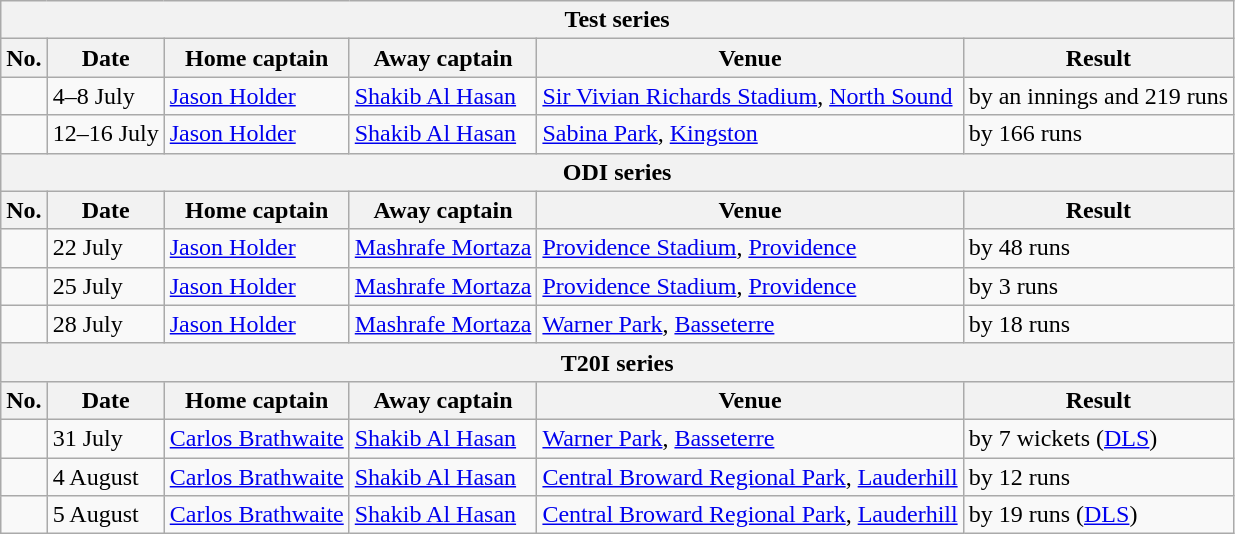<table class="wikitable">
<tr>
<th colspan="9">Test series</th>
</tr>
<tr>
<th>No.</th>
<th>Date</th>
<th>Home captain</th>
<th>Away captain</th>
<th>Venue</th>
<th>Result</th>
</tr>
<tr>
<td></td>
<td>4–8 July</td>
<td><a href='#'>Jason Holder</a></td>
<td><a href='#'>Shakib Al Hasan</a></td>
<td><a href='#'>Sir Vivian Richards Stadium</a>, <a href='#'>North Sound</a></td>
<td> by an innings and 219 runs</td>
</tr>
<tr>
<td></td>
<td>12–16 July</td>
<td><a href='#'>Jason Holder</a></td>
<td><a href='#'>Shakib Al Hasan</a></td>
<td><a href='#'>Sabina Park</a>, <a href='#'>Kingston</a></td>
<td> by 166 runs</td>
</tr>
<tr>
<th colspan="9">ODI series</th>
</tr>
<tr>
<th>No.</th>
<th>Date</th>
<th>Home captain</th>
<th>Away captain</th>
<th>Venue</th>
<th>Result</th>
</tr>
<tr>
<td></td>
<td>22 July</td>
<td><a href='#'>Jason Holder</a></td>
<td><a href='#'>Mashrafe Mortaza</a></td>
<td><a href='#'>Providence Stadium</a>, <a href='#'>Providence</a></td>
<td> by 48 runs</td>
</tr>
<tr>
<td></td>
<td>25 July</td>
<td><a href='#'>Jason Holder</a></td>
<td><a href='#'>Mashrafe Mortaza</a></td>
<td><a href='#'>Providence Stadium</a>, <a href='#'>Providence</a></td>
<td> by 3 runs</td>
</tr>
<tr>
<td></td>
<td>28 July</td>
<td><a href='#'>Jason Holder</a></td>
<td><a href='#'>Mashrafe Mortaza</a></td>
<td><a href='#'>Warner Park</a>, <a href='#'>Basseterre</a></td>
<td> by 18 runs</td>
</tr>
<tr>
<th colspan="9">T20I series</th>
</tr>
<tr>
<th>No.</th>
<th>Date</th>
<th>Home captain</th>
<th>Away captain</th>
<th>Venue</th>
<th>Result</th>
</tr>
<tr>
<td></td>
<td>31 July</td>
<td><a href='#'>Carlos Brathwaite</a></td>
<td><a href='#'>Shakib Al Hasan</a></td>
<td><a href='#'>Warner Park</a>, <a href='#'>Basseterre</a></td>
<td> by 7 wickets (<a href='#'>DLS</a>)</td>
</tr>
<tr>
<td></td>
<td>4 August</td>
<td><a href='#'>Carlos Brathwaite</a></td>
<td><a href='#'>Shakib Al Hasan</a></td>
<td><a href='#'>Central Broward Regional Park</a>, <a href='#'>Lauderhill</a></td>
<td> by 12 runs</td>
</tr>
<tr>
<td></td>
<td>5 August</td>
<td><a href='#'>Carlos Brathwaite</a></td>
<td><a href='#'>Shakib Al Hasan</a></td>
<td><a href='#'>Central Broward Regional Park</a>, <a href='#'>Lauderhill</a></td>
<td> by 19 runs (<a href='#'>DLS</a>)</td>
</tr>
</table>
